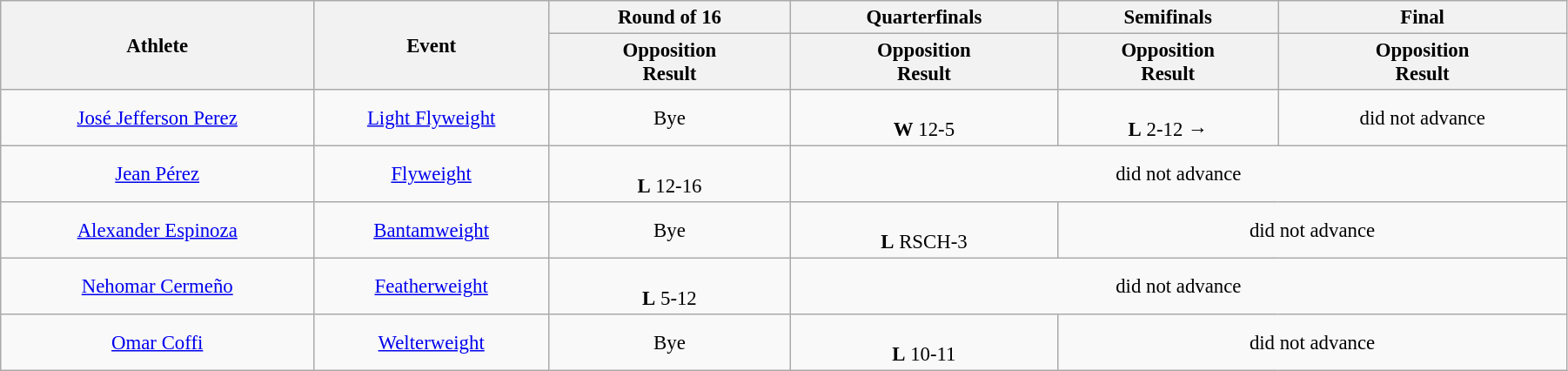<table class="wikitable" style="font-size:95%; text-align:center;" width="95%">
<tr>
<th rowspan="2">Athlete</th>
<th rowspan="2">Event</th>
<th>Round of 16</th>
<th>Quarterfinals</th>
<th>Semifinals</th>
<th>Final</th>
</tr>
<tr>
<th>Opposition<br>Result</th>
<th>Opposition<br>Result</th>
<th>Opposition<br>Result</th>
<th>Opposition<br>Result</th>
</tr>
<tr>
<td width=20%><a href='#'>José Jefferson Perez</a></td>
<td width=15%><a href='#'>Light Flyweight</a></td>
<td>Bye</td>
<td><br><strong>W</strong> 12-5</td>
<td><br><strong>L</strong> 2-12 → </td>
<td>did not advance</td>
</tr>
<tr>
<td width=20%><a href='#'>Jean Pérez</a></td>
<td width=15%><a href='#'>Flyweight</a></td>
<td><br><strong>L</strong> 12-16</td>
<td colspan=3>did not advance</td>
</tr>
<tr>
<td width=20%><a href='#'>Alexander Espinoza</a></td>
<td width=15%><a href='#'>Bantamweight</a></td>
<td>Bye</td>
<td><br><strong>L</strong> RSCH-3</td>
<td colspan=2>did not advance</td>
</tr>
<tr>
<td width=20%><a href='#'>Nehomar Cermeño</a></td>
<td width=15%><a href='#'>Featherweight</a></td>
<td><br><strong>L</strong> 5-12</td>
<td colspan=3>did not advance</td>
</tr>
<tr>
<td width=20%><a href='#'>Omar Coffi</a></td>
<td width=15%><a href='#'>Welterweight</a></td>
<td>Bye</td>
<td><br><strong>L</strong> 10-11</td>
<td colspan=2>did not advance</td>
</tr>
</table>
